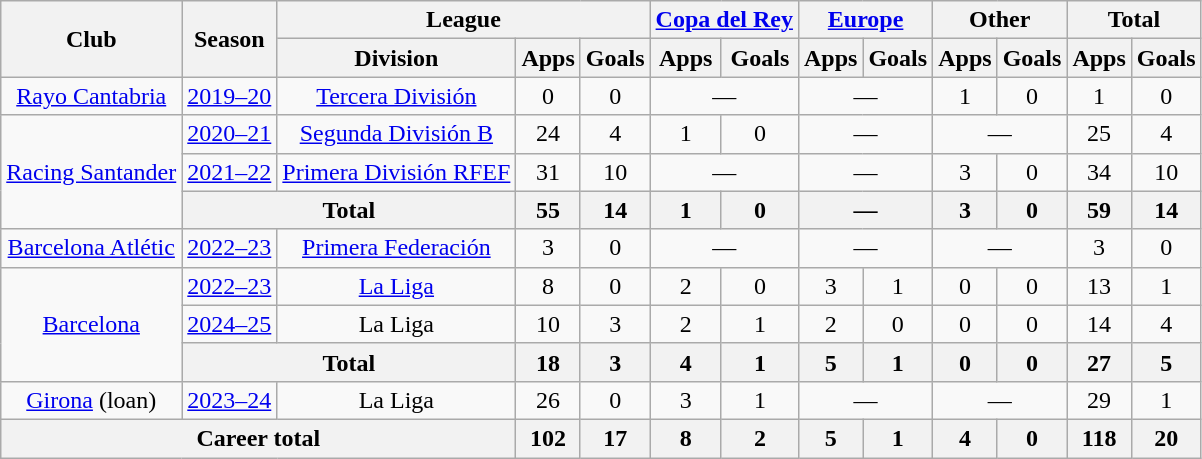<table class=wikitable style="text-align:center">
<tr>
<th rowspan="2">Club</th>
<th rowspan="2">Season</th>
<th colspan="3">League</th>
<th colspan="2"><a href='#'>Copa del Rey</a></th>
<th colspan="2"><a href='#'>Europe</a></th>
<th colspan="2">Other</th>
<th colspan="2">Total</th>
</tr>
<tr>
<th>Division</th>
<th>Apps</th>
<th>Goals</th>
<th>Apps</th>
<th>Goals</th>
<th>Apps</th>
<th>Goals</th>
<th>Apps</th>
<th>Goals</th>
<th>Apps</th>
<th>Goals</th>
</tr>
<tr>
<td><a href='#'>Rayo Cantabria</a></td>
<td><a href='#'>2019–20</a></td>
<td><a href='#'>Tercera División</a></td>
<td>0</td>
<td>0</td>
<td colspan="2">—</td>
<td colspan="2">—</td>
<td>1</td>
<td>0</td>
<td>1</td>
<td>0</td>
</tr>
<tr>
<td rowspan="3"><a href='#'>Racing Santander</a></td>
<td><a href='#'>2020–21</a></td>
<td><a href='#'>Segunda División B</a></td>
<td>24</td>
<td>4</td>
<td>1</td>
<td>0</td>
<td colspan="2">—</td>
<td colspan="2">—</td>
<td>25</td>
<td>4</td>
</tr>
<tr>
<td><a href='#'>2021–22</a></td>
<td><a href='#'>Primera División RFEF</a></td>
<td>31</td>
<td>10</td>
<td colspan="2">—</td>
<td colspan="2">—</td>
<td>3</td>
<td>0</td>
<td>34</td>
<td>10</td>
</tr>
<tr>
<th colspan="2">Total</th>
<th>55</th>
<th>14</th>
<th>1</th>
<th>0</th>
<th colspan="2">—</th>
<th>3</th>
<th>0</th>
<th>59</th>
<th>14</th>
</tr>
<tr>
<td><a href='#'>Barcelona Atlétic</a></td>
<td><a href='#'>2022–23</a></td>
<td><a href='#'>Primera Federación</a></td>
<td>3</td>
<td>0</td>
<td colspan="2">—</td>
<td colspan="2">—</td>
<td colspan="2">—</td>
<td>3</td>
<td>0</td>
</tr>
<tr>
<td rowspan="3"><a href='#'>Barcelona</a></td>
<td><a href='#'>2022–23</a></td>
<td><a href='#'>La Liga</a></td>
<td>8</td>
<td>0</td>
<td>2</td>
<td>0</td>
<td>3</td>
<td>1</td>
<td>0</td>
<td>0</td>
<td>13</td>
<td>1</td>
</tr>
<tr>
<td><a href='#'>2024–25</a></td>
<td>La Liga</td>
<td>10</td>
<td>3</td>
<td>2</td>
<td>1</td>
<td>2</td>
<td>0</td>
<td>0</td>
<td>0</td>
<td>14</td>
<td>4</td>
</tr>
<tr>
<th colspan="2">Total</th>
<th>18</th>
<th>3</th>
<th>4</th>
<th>1</th>
<th>5</th>
<th>1</th>
<th>0</th>
<th>0</th>
<th>27</th>
<th>5</th>
</tr>
<tr>
<td><a href='#'>Girona</a> (loan)</td>
<td><a href='#'>2023–24</a></td>
<td>La Liga</td>
<td>26</td>
<td>0</td>
<td>3</td>
<td>1</td>
<td colspan="2">—</td>
<td colspan="2">—</td>
<td>29</td>
<td>1</td>
</tr>
<tr>
<th colspan="3">Career total</th>
<th>102</th>
<th>17</th>
<th>8</th>
<th>2</th>
<th>5</th>
<th>1</th>
<th>4</th>
<th>0</th>
<th>118</th>
<th>20</th>
</tr>
</table>
